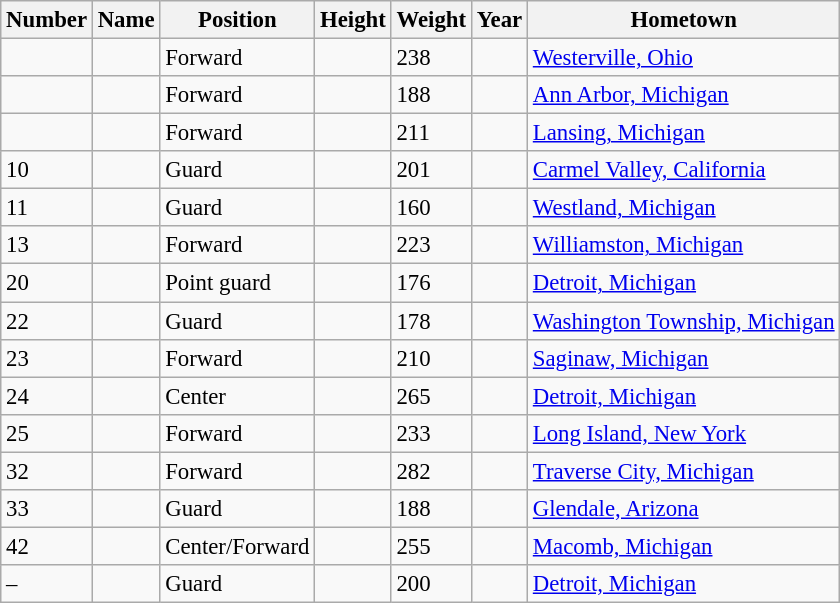<table class="wikitable sortable" style="font-size: 95%;">
<tr>
<th>Number</th>
<th>Name</th>
<th>Position</th>
<th>Height</th>
<th>Weight</th>
<th>Year</th>
<th>Hometown</th>
</tr>
<tr>
<td></td>
<td></td>
<td>Forward</td>
<td></td>
<td>238</td>
<td></td>
<td><a href='#'>Westerville, Ohio</a></td>
</tr>
<tr>
<td></td>
<td></td>
<td>Forward</td>
<td></td>
<td>188</td>
<td></td>
<td><a href='#'>Ann Arbor, Michigan</a></td>
</tr>
<tr>
<td></td>
<td></td>
<td>Forward</td>
<td></td>
<td>211</td>
<td></td>
<td><a href='#'>Lansing, Michigan</a></td>
</tr>
<tr>
<td>10</td>
<td></td>
<td>Guard</td>
<td></td>
<td>201</td>
<td></td>
<td><a href='#'>Carmel Valley, California</a></td>
</tr>
<tr>
<td>11</td>
<td></td>
<td>Guard</td>
<td></td>
<td>160</td>
<td></td>
<td><a href='#'>Westland, Michigan</a></td>
</tr>
<tr>
<td>13</td>
<td></td>
<td>Forward</td>
<td></td>
<td>223</td>
<td></td>
<td><a href='#'>Williamston, Michigan</a></td>
</tr>
<tr>
<td>20</td>
<td></td>
<td>Point guard</td>
<td></td>
<td>176</td>
<td></td>
<td><a href='#'>Detroit, Michigan</a></td>
</tr>
<tr>
<td>22</td>
<td></td>
<td>Guard</td>
<td></td>
<td>178</td>
<td></td>
<td><a href='#'>Washington Township, Michigan</a></td>
</tr>
<tr>
<td>23</td>
<td></td>
<td>Forward</td>
<td></td>
<td>210</td>
<td></td>
<td><a href='#'>Saginaw, Michigan</a></td>
</tr>
<tr>
<td>24</td>
<td></td>
<td>Center</td>
<td></td>
<td>265</td>
<td></td>
<td><a href='#'>Detroit, Michigan</a></td>
</tr>
<tr>
<td>25</td>
<td></td>
<td>Forward</td>
<td></td>
<td>233</td>
<td></td>
<td><a href='#'>Long Island, New York</a></td>
</tr>
<tr>
<td>32</td>
<td></td>
<td>Forward</td>
<td></td>
<td>282</td>
<td></td>
<td><a href='#'>Traverse City, Michigan</a></td>
</tr>
<tr>
<td>33</td>
<td></td>
<td>Guard</td>
<td></td>
<td>188</td>
<td></td>
<td><a href='#'>Glendale, Arizona</a></td>
</tr>
<tr>
<td>42</td>
<td></td>
<td>Center/Forward</td>
<td></td>
<td>255</td>
<td></td>
<td><a href='#'>Macomb, Michigan</a></td>
</tr>
<tr>
<td>–</td>
<td></td>
<td>Guard</td>
<td></td>
<td>200</td>
<td></td>
<td><a href='#'>Detroit, Michigan</a></td>
</tr>
</table>
